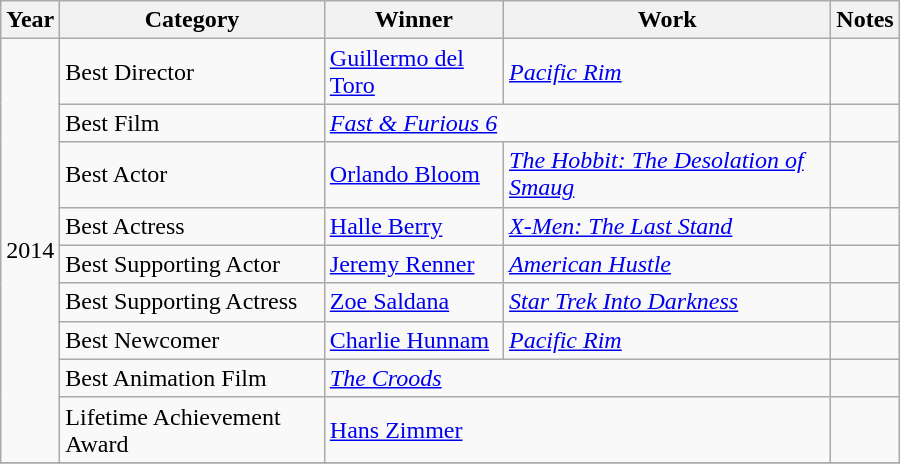<table class="wikitable" style="width:600px">
<tr>
<th>Year</th>
<th>Category</th>
<th>Winner</th>
<th>Work</th>
<th>Notes</th>
</tr>
<tr>
<td rowspan=9>2014</td>
<td>Best Director</td>
<td><a href='#'>Guillermo del Toro</a></td>
<td><em><a href='#'>Pacific Rim</a></em></td>
<td></td>
</tr>
<tr>
<td>Best Film</td>
<td colspan=2><em><a href='#'>Fast & Furious 6</a></em></td>
<td></td>
</tr>
<tr>
<td>Best Actor</td>
<td><a href='#'>Orlando Bloom</a></td>
<td><em><a href='#'>The Hobbit: The Desolation of Smaug</a></em></td>
<td></td>
</tr>
<tr>
<td>Best Actress</td>
<td><a href='#'>Halle Berry</a></td>
<td><em><a href='#'>X-Men: The Last Stand</a></em></td>
<td></td>
</tr>
<tr>
<td>Best Supporting Actor</td>
<td><a href='#'>Jeremy Renner</a></td>
<td><em><a href='#'>American Hustle</a></em></td>
<td></td>
</tr>
<tr>
<td>Best Supporting Actress</td>
<td><a href='#'>Zoe Saldana</a></td>
<td><em><a href='#'>Star Trek Into Darkness</a></em></td>
<td></td>
</tr>
<tr>
<td>Best Newcomer</td>
<td><a href='#'>Charlie Hunnam</a></td>
<td><em><a href='#'>Pacific Rim</a></em></td>
<td></td>
</tr>
<tr>
<td>Best Animation Film</td>
<td colspan=2><em><a href='#'>The Croods</a></em></td>
<td></td>
</tr>
<tr>
<td>Lifetime Achievement Award</td>
<td colspan=2><a href='#'>Hans Zimmer</a></td>
<td></td>
</tr>
<tr>
</tr>
</table>
